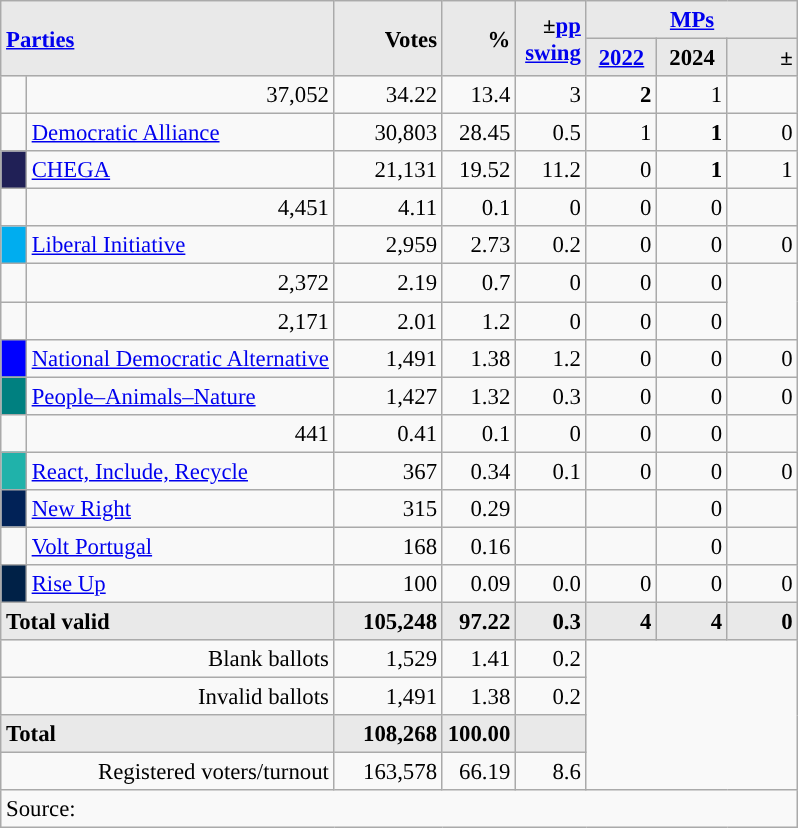<table class="wikitable" style="text-align:right; font-size:95%;">
<tr>
<th rowspan="2" colspan="2" style="background:#e9e9e9; text-align:left;" alignleft><a href='#'>Parties</a></th>
<th rowspan="2" style="background:#e9e9e9; text-align:right;">Votes</th>
<th rowspan="2" style="background:#e9e9e9; text-align:right;">%</th>
<th rowspan="2" style="background:#e9e9e9; text-align:right;">±<a href='#'>pp</a> <a href='#'>swing</a></th>
<th colspan="3" style="background:#e9e9e9; text-align:center;"><a href='#'>MPs</a></th>
</tr>
<tr style="background-color:#E9E9E9">
<th style="background-color:#E9E9E9;text-align:center;"><a href='#'>2022</a></th>
<th style="background-color:#E9E9E9;text-align:center;">2024</th>
<th style="background:#e9e9e9; text-align:right;">±</th>
</tr>
<tr>
<td></td>
<td>37,052</td>
<td>34.22</td>
<td>13.4</td>
<td>3</td>
<td><strong>2</strong></td>
<td>1</td>
</tr>
<tr>
<td style="width: 10px"></td>
<td align="left"><a href='#'>Democratic Alliance</a> </td>
<td>30,803</td>
<td>28.45</td>
<td>0.5</td>
<td>1</td>
<td><strong>1</strong></td>
<td>0</td>
</tr>
<tr>
<td style="width: 10px" bgcolor="#202056" align="center"></td>
<td align="left"><a href='#'>CHEGA</a></td>
<td>21,131</td>
<td>19.52</td>
<td>11.2</td>
<td>0</td>
<td><strong>1</strong></td>
<td>1</td>
</tr>
<tr>
<td></td>
<td>4,451</td>
<td>4.11</td>
<td>0.1</td>
<td>0</td>
<td>0</td>
<td>0</td>
</tr>
<tr>
<td style="width: 10px" bgcolor="#00ADEF" align="center"></td>
<td align="left"><a href='#'>Liberal Initiative</a></td>
<td>2,959</td>
<td>2.73</td>
<td>0.2</td>
<td>0</td>
<td>0</td>
<td>0</td>
</tr>
<tr>
<td></td>
<td>2,372</td>
<td>2.19</td>
<td>0.7</td>
<td>0</td>
<td>0</td>
<td>0</td>
</tr>
<tr>
<td></td>
<td>2,171</td>
<td>2.01</td>
<td>1.2</td>
<td>0</td>
<td>0</td>
<td>0</td>
</tr>
<tr>
<td style="width: 10px" bgcolor="blue" align="center"></td>
<td align="left"><a href='#'>National Democratic Alternative</a></td>
<td>1,491</td>
<td>1.38</td>
<td>1.2</td>
<td>0</td>
<td>0</td>
<td>0</td>
</tr>
<tr>
<td style="width: 10px" bgcolor="teal" align="center"></td>
<td align="left"><a href='#'>People–Animals–Nature</a></td>
<td>1,427</td>
<td>1.32</td>
<td>0.3</td>
<td>0</td>
<td>0</td>
<td>0</td>
</tr>
<tr>
<td></td>
<td>441</td>
<td>0.41</td>
<td>0.1</td>
<td>0</td>
<td>0</td>
<td>0</td>
</tr>
<tr>
<td style="width: 10px" bgcolor="LightSeaGreen" align="center"></td>
<td align="left"><a href='#'>React, Include, Recycle</a></td>
<td>367</td>
<td>0.34</td>
<td>0.1</td>
<td>0</td>
<td>0</td>
<td>0</td>
</tr>
<tr>
<td style="width: 10px" bgcolor="#012257" align="center"></td>
<td align="left"><a href='#'>New Right</a></td>
<td>315</td>
<td>0.29</td>
<td></td>
<td></td>
<td>0</td>
<td></td>
</tr>
<tr>
<td style="width: 10px"></td>
<td align="left"><a href='#'>Volt Portugal</a></td>
<td>168</td>
<td>0.16</td>
<td></td>
<td></td>
<td>0</td>
<td></td>
</tr>
<tr>
<td style="width: 10px" bgcolor="#002147" align="center"></td>
<td align="left"><a href='#'>Rise Up</a></td>
<td>100</td>
<td>0.09</td>
<td>0.0</td>
<td>0</td>
<td>0</td>
<td>0</td>
</tr>
<tr>
<td colspan=2 align=left style="background-color:#E9E9E9"><strong>Total valid</strong></td>
<td width="65" align="right" style="background-color:#E9E9E9"><strong>105,248</strong></td>
<td width="40" align="right" style="background-color:#E9E9E9"><strong>97.22</strong></td>
<td width="40" align="right" style="background-color:#E9E9E9"><strong>0.3</strong></td>
<td width="40" align="right" style="background-color:#E9E9E9"><strong>4</strong></td>
<td width="40" align="right" style="background-color:#E9E9E9"><strong>4</strong></td>
<td width="40" align="right" style="background-color:#E9E9E9"><strong>0</strong></td>
</tr>
<tr>
<td colspan=2>Blank ballots</td>
<td>1,529</td>
<td>1.41</td>
<td>0.2</td>
<td colspan="3" rowspan="4"></td>
</tr>
<tr>
<td colspan=2>Invalid ballots</td>
<td>1,491</td>
<td>1.38</td>
<td>0.2</td>
</tr>
<tr>
<td colspan=2 align=left style="background-color:#E9E9E9"><strong>Total</strong></td>
<td width="50" align="right" style="background-color:#E9E9E9"><strong>108,268</strong></td>
<td width="40" align="right" style="background-color:#E9E9E9"><strong>100.00</strong></td>
<td width="40" align="right" style="background-color:#E9E9E9"></td>
</tr>
<tr>
<td colspan=2>Registered voters/turnout</td>
<td>163,578</td>
<td>66.19</td>
<td>8.6</td>
</tr>
<tr>
<td colspan=8 align=left>Source: </td>
</tr>
</table>
